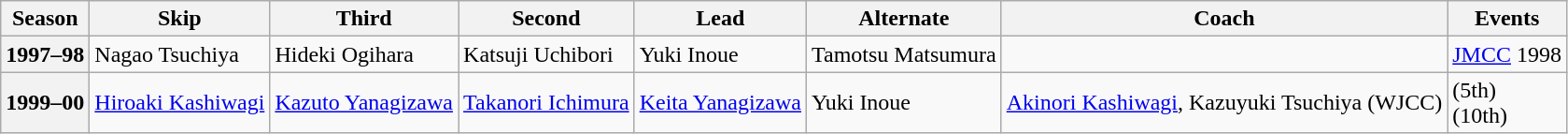<table class="wikitable">
<tr>
<th scope="col">Season</th>
<th scope="col">Skip</th>
<th scope="col">Third</th>
<th scope="col">Second</th>
<th scope="col">Lead</th>
<th scope="col">Alternate</th>
<th scope="col">Coach</th>
<th scope="col">Events</th>
</tr>
<tr>
<th scope="row">1997–98</th>
<td>Nagao Tsuchiya</td>
<td>Hideki Ogihara</td>
<td>Katsuji Uchibori</td>
<td>Yuki Inoue</td>
<td>Tamotsu Matsumura</td>
<td></td>
<td><a href='#'>JMCC</a> 1998 </td>
</tr>
<tr>
<th scope="row">1999–00</th>
<td><a href='#'>Hiroaki Kashiwagi</a></td>
<td><a href='#'>Kazuto Yanagizawa</a></td>
<td><a href='#'>Takanori Ichimura</a></td>
<td><a href='#'>Keita Yanagizawa</a></td>
<td>Yuki Inoue</td>
<td><a href='#'>Akinori Kashiwagi</a>, Kazuyuki Tsuchiya (WJCC)</td>
<td> (5th)<br> (10th)</td>
</tr>
</table>
